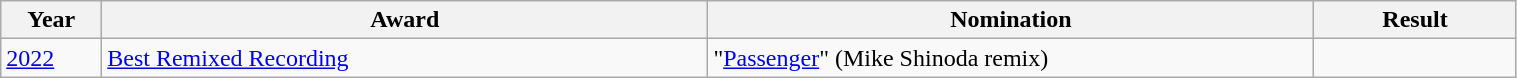<table class="wikitable" style="width:80%;">
<tr>
<th width=5%>Year</th>
<th style="width:30%;">Award</th>
<th style="width:30%;">Nomination</th>
<th style="width:10%;">Result</th>
</tr>
<tr>
<td><a href='#'>2022</a></td>
<td><a href='#'>Best Remixed Recording</a></td>
<td>"<a href='#'>Passenger</a>" (Mike Shinoda remix)</td>
<td></td>
</tr>
</table>
